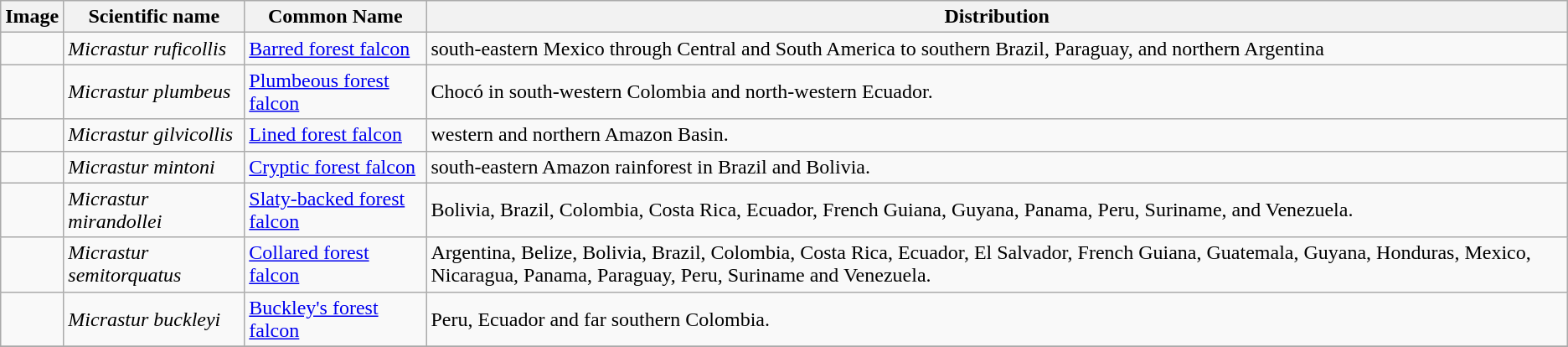<table class="wikitable">
<tr>
<th>Image</th>
<th>Scientific name</th>
<th>Common Name</th>
<th>Distribution</th>
</tr>
<tr>
<td></td>
<td><em>Micrastur ruficollis</em></td>
<td><a href='#'>Barred forest falcon</a></td>
<td>south-eastern Mexico through Central and South America to southern Brazil, Paraguay, and northern Argentina</td>
</tr>
<tr>
<td></td>
<td><em>Micrastur plumbeus</em></td>
<td><a href='#'>Plumbeous forest falcon</a></td>
<td>Chocó in south-western Colombia and north-western Ecuador.</td>
</tr>
<tr>
<td></td>
<td><em>Micrastur gilvicollis</em></td>
<td><a href='#'>Lined forest falcon</a></td>
<td>western and northern Amazon Basin.</td>
</tr>
<tr>
<td></td>
<td><em>Micrastur mintoni</em></td>
<td><a href='#'>Cryptic forest falcon</a></td>
<td>south-eastern Amazon rainforest in Brazil and Bolivia.</td>
</tr>
<tr>
<td></td>
<td><em>Micrastur mirandollei</em></td>
<td><a href='#'>Slaty-backed forest falcon</a></td>
<td>Bolivia, Brazil, Colombia, Costa Rica, Ecuador, French Guiana, Guyana, Panama, Peru, Suriname, and Venezuela.</td>
</tr>
<tr>
<td></td>
<td><em>Micrastur semitorquatus</em></td>
<td><a href='#'>Collared forest falcon</a></td>
<td>Argentina, Belize, Bolivia, Brazil, Colombia, Costa Rica, Ecuador, El Salvador, French Guiana, Guatemala, Guyana, Honduras, Mexico, Nicaragua, Panama, Paraguay, Peru, Suriname and Venezuela.</td>
</tr>
<tr>
<td></td>
<td><em>Micrastur buckleyi</em></td>
<td><a href='#'>Buckley's forest falcon</a></td>
<td>Peru, Ecuador and far southern Colombia.</td>
</tr>
<tr>
</tr>
</table>
